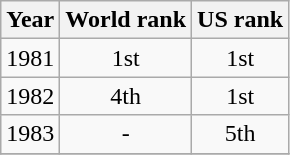<table class=wikitable>
<tr>
<th>Year</th>
<th>World rank</th>
<th>US rank</th>
</tr>
<tr>
<td>1981</td>
<td align="center">1st</td>
<td align="center">1st</td>
</tr>
<tr>
<td>1982</td>
<td align="center">4th</td>
<td align="center">1st</td>
</tr>
<tr>
<td>1983</td>
<td align="center">-</td>
<td align="center">5th</td>
</tr>
<tr>
</tr>
</table>
